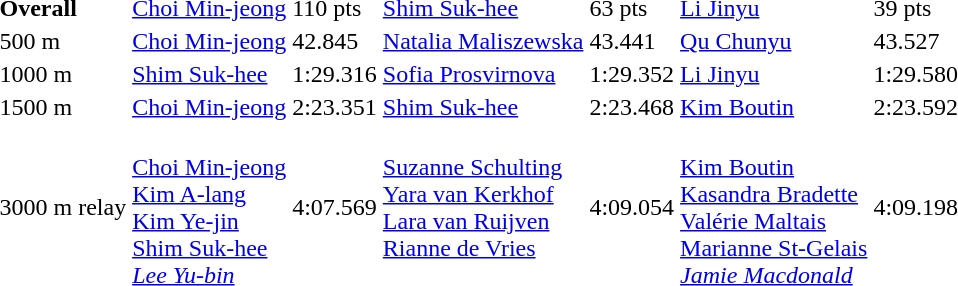<table>
<tr>
<td><strong>Overall</strong></td>
<td><a href='#'>Choi Min-jeong</a><br></td>
<td>110 pts</td>
<td><a href='#'>Shim Suk-hee</a><br></td>
<td>63 pts</td>
<td><a href='#'>Li Jinyu</a><br></td>
<td>39 pts</td>
</tr>
<tr>
<td>500 m</td>
<td><a href='#'>Choi Min-jeong</a><br></td>
<td>42.845</td>
<td><a href='#'>Natalia Maliszewska</a><br></td>
<td>43.441</td>
<td><a href='#'>Qu Chunyu</a><br></td>
<td>43.527</td>
</tr>
<tr>
<td>1000 m</td>
<td><a href='#'>Shim Suk-hee</a><br></td>
<td>1:29.316</td>
<td><a href='#'>Sofia Prosvirnova</a><br></td>
<td>1:29.352</td>
<td><a href='#'>Li Jinyu</a><br></td>
<td>1:29.580</td>
</tr>
<tr>
<td>1500 m</td>
<td><a href='#'>Choi Min-jeong</a><br></td>
<td>2:23.351</td>
<td><a href='#'>Shim Suk-hee</a><br></td>
<td>2:23.468</td>
<td><a href='#'>Kim Boutin</a><br></td>
<td>2:23.592</td>
</tr>
<tr>
<td>3000 m relay</td>
<td><br><a href='#'>Choi Min-jeong</a><br><a href='#'>Kim A-lang</a><br><a href='#'>Kim Ye-jin</a><br><a href='#'>Shim Suk-hee</a><br><em><a href='#'>Lee Yu-bin</a></em></td>
<td>4:07.569</td>
<td valign=top><br><a href='#'>Suzanne Schulting</a><br><a href='#'>Yara van Kerkhof</a><br><a href='#'>Lara van Ruijven</a><br><a href='#'>Rianne de Vries</a></td>
<td>4:09.054</td>
<td><br><a href='#'>Kim Boutin</a><br><a href='#'>Kasandra Bradette</a><br><a href='#'>Valérie Maltais</a><br><a href='#'>Marianne St-Gelais</a><br><em><a href='#'>Jamie Macdonald</a></em></td>
<td>4:09.198</td>
</tr>
</table>
